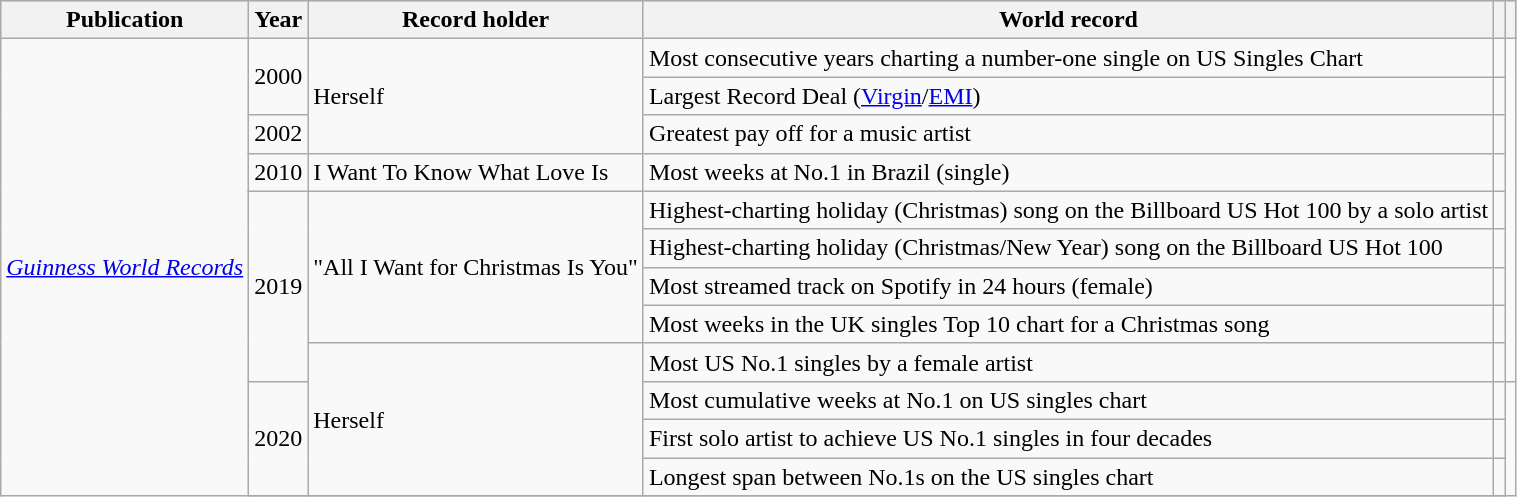<table class="wikitable sortable plainrowheaders">
<tr style="background:#ccc; text-align:center;">
<th scope="col">Publication</th>
<th scope="col">Year</th>
<th scope="col">Record holder</th>
<th scope="col">World record</th>
<th scope="col"></th>
<th scope="col" class="unsortable"></th>
</tr>
<tr>
<td rowspan="14"><em><a href='#'>Guinness World Records</a></em></td>
<td rowspan="2">2000</td>
<td rowspan="3">Herself</td>
<td>Most consecutive years charting a number-one single on US Singles Chart</td>
<td></td>
<td align="center" rowspan="9"></td>
</tr>
<tr>
<td>Largest Record Deal (<a href='#'>Virgin</a>/<a href='#'>EMI</a>)</td>
<td></td>
</tr>
<tr>
<td rowspan="1">2002</td>
<td>Greatest pay off for a music artist</td>
<td></td>
</tr>
<tr>
<td rowspan="1">2010</td>
<td rowspan="1">I Want To Know What Love Is</td>
<td>Most weeks at No.1 in Brazil (single)</td>
<td></td>
</tr>
<tr>
<td rowspan="5">2019</td>
<td rowspan="4">"All I Want for Christmas Is You"</td>
<td>Highest-charting holiday (Christmas) song on the Billboard US Hot 100 by a solo artist</td>
<td></td>
</tr>
<tr>
<td>Highest-charting holiday (Christmas/New Year) song on the Billboard US Hot 100</td>
<td></td>
</tr>
<tr>
<td>Most streamed track on Spotify in 24 hours (female)</td>
<td></td>
</tr>
<tr>
<td>Most weeks in the UK singles Top 10 chart for a Christmas song</td>
<td></td>
</tr>
<tr>
<td rowspan="4">Herself</td>
<td>Most US No.1 singles by a female artist</td>
<td></td>
</tr>
<tr>
<td rowspan="3">2020</td>
<td>Most cumulative weeks at No.1 on US singles chart</td>
<td></td>
</tr>
<tr>
<td>First solo artist to achieve US No.1 singles in four decades</td>
<td></td>
</tr>
<tr>
<td>Longest span between No.1s on the US singles chart</td>
<td></td>
</tr>
<tr>
</tr>
</table>
